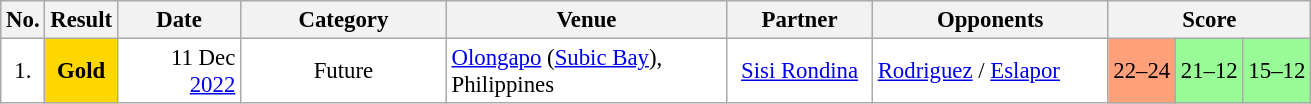<table class="sortable wikitable" style=font-size:95%>
<tr>
<th>No.</th>
<th>Result</th>
<th width="75">Date</th>
<th width="130">Category</th>
<th width="180">Venue</th>
<th width="90">Partner</th>
<th width="150">Opponents</th>
<th colspan="3">Score</th>
</tr>
<tr bgcolor=#ffffff>
<td align=center>1.</td>
<td align=center style="background:gold;"><strong>Gold</strong></td>
<td align=right>11 Dec <a href='#'>2022</a></td>
<td align=center>Future</td>
<td> <a href='#'>Olongapo</a> (<a href='#'>Subic Bay</a>), Philippines</td>
<td align=center><a href='#'>Sisi Rondina</a></td>
<td> <a href='#'>Rodriguez</a> / <a href='#'>Eslapor</a></td>
<td bgcolor=ffa07a>22–24</td>
<td bgcolor=98FB98>21–12</td>
<td bgcolor=98FB98>15–12</td>
</tr>
</table>
